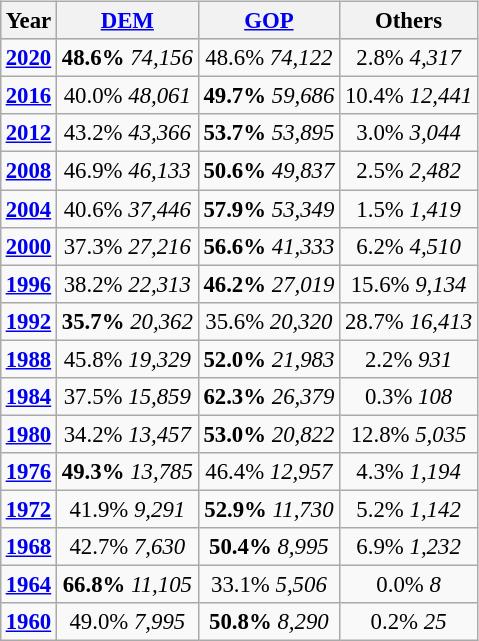<table class="wikitable"  style="float:right; font-size:95%;">
<tr style="background:lightgrey;">
<th>Year</th>
<th><a href='#'>DEM</a></th>
<th><a href='#'>GOP</a></th>
<th>Others</th>
</tr>
<tr>
<td align="center" ><strong><a href='#'>2020</a></strong></td>
<td align="center" ><strong>48.6%</strong> <em>74,156</em></td>
<td align="center" >48.6% <em>74,122</em></td>
<td align="center" >2.8% <em>4,317</em></td>
</tr>
<tr>
<td align="center" ><strong><a href='#'>2016</a></strong></td>
<td align="center" >40.0% <em>48,061</em></td>
<td align="center" ><strong>49.7%</strong> <em>59,686</em></td>
<td align="center" >10.4% <em>12,441</em></td>
</tr>
<tr>
<td align="center" ><strong><a href='#'>2012</a></strong></td>
<td align="center" >43.2% <em>43,366</em></td>
<td align="center" ><strong>53.7%</strong> <em>53,895</em></td>
<td align="center" >3.0% <em>3,044</em></td>
</tr>
<tr>
<td align="center" ><strong><a href='#'>2008</a></strong></td>
<td align="center" >46.9% <em>46,133</em></td>
<td align="center" ><strong>50.6%</strong> <em>49,837</em></td>
<td align="center" >2.5% <em>2,482</em></td>
</tr>
<tr>
<td align="center" ><strong><a href='#'>2004</a></strong></td>
<td align="center" >40.6% <em>37,446</em></td>
<td align="center" ><strong>57.9%</strong> <em>53,349</em></td>
<td align="center" >1.5% <em>1,419</em></td>
</tr>
<tr>
<td align="center" ><strong><a href='#'>2000</a></strong></td>
<td align="center" >37.3% <em>27,216</em></td>
<td align="center" ><strong>56.6%</strong> <em>41,333</em></td>
<td align="center" >6.2% <em>4,510</em></td>
</tr>
<tr>
<td align="center" ><strong><a href='#'>1996</a></strong></td>
<td align="center" >38.2% <em>22,313</em></td>
<td align="center" ><strong>46.2%</strong> <em>27,019</em></td>
<td align="center" >15.6% <em>9,134</em></td>
</tr>
<tr>
<td align="center" ><strong><a href='#'>1992</a></strong></td>
<td align="center" ><strong>35.7%</strong> <em>20,362</em></td>
<td align="center" >35.6% <em>20,320</em></td>
<td align="center" >28.7% <em>16,413</em></td>
</tr>
<tr>
<td align="center" ><strong><a href='#'>1988</a></strong></td>
<td align="center" >45.8% <em>19,329</em></td>
<td align="center" ><strong>52.0%</strong> <em>21,983</em></td>
<td align="center" >2.2% <em>931</em></td>
</tr>
<tr>
<td align="center" ><strong><a href='#'>1984</a></strong></td>
<td align="center" >37.5% <em>15,859</em></td>
<td align="center" ><strong>62.3%</strong> <em>26,379</em></td>
<td align="center" >0.3% <em>108</em></td>
</tr>
<tr>
<td align="center" ><strong><a href='#'>1980</a></strong></td>
<td align="center" >34.2% <em>13,457</em></td>
<td align="center" ><strong>53.0%</strong> <em>20,822</em></td>
<td align="center" >12.8% <em>5,035</em></td>
</tr>
<tr>
<td align="center" ><strong><a href='#'>1976</a></strong></td>
<td align="center" ><strong>49.3%</strong> <em>13,785</em></td>
<td align="center" >46.4% <em>12,957</em></td>
<td align="center" >4.3% <em>1,194</em></td>
</tr>
<tr>
<td align="center" ><strong><a href='#'>1972</a></strong></td>
<td align="center" >41.9% <em>9,291</em></td>
<td align="center" ><strong>52.9%</strong> <em>11,730</em></td>
<td align="center" >5.2% <em>1,142</em></td>
</tr>
<tr>
<td align="center" ><strong><a href='#'>1968</a></strong></td>
<td align="center" >42.7% <em>7,630</em></td>
<td align="center" ><strong>50.4%</strong> <em>8,995</em></td>
<td align="center" >6.9% <em>1,232</em></td>
</tr>
<tr>
<td align="center" ><strong><a href='#'>1964</a></strong></td>
<td align="center" ><strong>66.8%</strong> <em>11,105</em></td>
<td align="center" >33.1% <em>5,506</em></td>
<td align="center" >0.0% <em>8</em></td>
</tr>
<tr>
<td align="center" ><strong><a href='#'>1960</a></strong></td>
<td align="center" >49.0% <em>7,995</em></td>
<td align="center" ><strong>50.8%</strong> <em>8,290</em></td>
<td align="center" >0.2% <em>25</em></td>
</tr>
</table>
